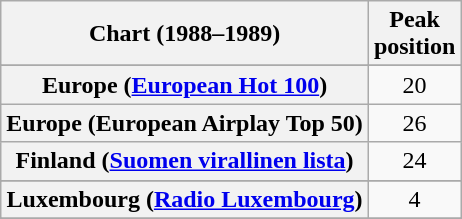<table class="wikitable sortable plainrowheaders" style="text-align:center">
<tr>
<th>Chart (1988–1989)</th>
<th>Peak<br>position</th>
</tr>
<tr>
</tr>
<tr>
</tr>
<tr>
<th scope="row">Europe (<a href='#'>European Hot 100</a>)</th>
<td align="center">20</td>
</tr>
<tr>
<th scope="row">Europe (European Airplay Top 50)</th>
<td style="text-align:center;">26</td>
</tr>
<tr>
<th scope="row">Finland (<a href='#'>Suomen virallinen lista</a>)</th>
<td align="center">24</td>
</tr>
<tr>
</tr>
<tr>
<th scope="row">Luxembourg (<a href='#'>Radio Luxembourg</a>)</th>
<td align="center">4</td>
</tr>
<tr>
</tr>
<tr>
</tr>
<tr>
</tr>
</table>
